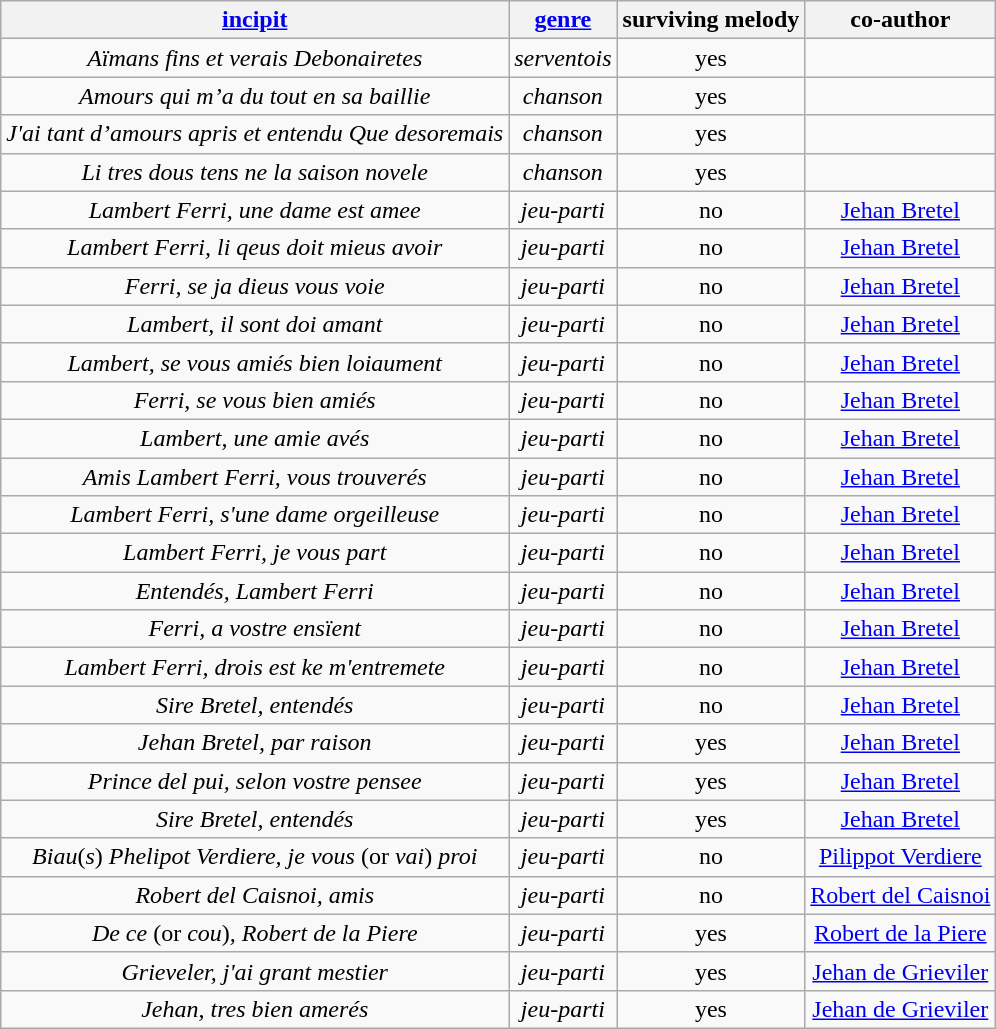<table class="wikitable" style="text-align:center;">
<tr>
<th><a href='#'>incipit</a></th>
<th><a href='#'>genre</a></th>
<th>surviving melody</th>
<th>co-author</th>
</tr>
<tr>
<td><em>Aïmans fins et verais Debonairetes</em></td>
<td><em>serventois</em></td>
<td>yes</td>
<td></td>
</tr>
<tr>
<td><em>Amours qui m’a du tout en sa baillie</em></td>
<td><em>chanson</em></td>
<td>yes</td>
<td></td>
</tr>
<tr>
<td><em>J'ai tant d’amours apris et entendu Que desoremais</em></td>
<td><em>chanson</em></td>
<td>yes</td>
<td></td>
</tr>
<tr>
<td><em>Li tres dous tens ne la saison novele</em></td>
<td><em>chanson</em></td>
<td>yes</td>
<td></td>
</tr>
<tr>
<td><em>Lambert Ferri, une dame est amee</em></td>
<td><em>jeu-parti</em></td>
<td>no</td>
<td><a href='#'>Jehan Bretel</a></td>
</tr>
<tr>
<td><em>Lambert Ferri, li qeus doit mieus avoir</em></td>
<td><em>jeu-parti</em></td>
<td>no</td>
<td><a href='#'>Jehan Bretel</a></td>
</tr>
<tr>
<td><em>Ferri, se ja dieus vous voie</em></td>
<td><em>jeu-parti</em></td>
<td>no</td>
<td><a href='#'>Jehan Bretel</a></td>
</tr>
<tr>
<td><em>Lambert, il sont doi amant</em></td>
<td><em>jeu-parti</em></td>
<td>no</td>
<td><a href='#'>Jehan Bretel</a></td>
</tr>
<tr>
<td><em>Lambert, se vous amiés bien loiaument</em></td>
<td><em>jeu-parti</em></td>
<td>no</td>
<td><a href='#'>Jehan Bretel</a></td>
</tr>
<tr>
<td><em>Ferri, se vous bien amiés</em></td>
<td><em>jeu-parti</em></td>
<td>no</td>
<td><a href='#'>Jehan Bretel</a></td>
</tr>
<tr>
<td><em>Lambert, une amie avés</em></td>
<td><em>jeu-parti</em></td>
<td>no</td>
<td><a href='#'>Jehan Bretel</a></td>
</tr>
<tr>
<td><em>Amis Lambert Ferri, vous trouverés</em></td>
<td><em>jeu-parti</em></td>
<td>no</td>
<td><a href='#'>Jehan Bretel</a></td>
</tr>
<tr>
<td><em>Lambert Ferri, s'une dame orgeilleuse</em></td>
<td><em>jeu-parti</em></td>
<td>no</td>
<td><a href='#'>Jehan Bretel</a></td>
</tr>
<tr>
<td><em>Lambert Ferri, je vous part</em></td>
<td><em>jeu-parti</em></td>
<td>no</td>
<td><a href='#'>Jehan Bretel</a></td>
</tr>
<tr>
<td><em>Entendés, Lambert Ferri</em></td>
<td><em>jeu-parti</em></td>
<td>no</td>
<td><a href='#'>Jehan Bretel</a></td>
</tr>
<tr>
<td><em>Ferri, a vostre ensïent</em></td>
<td><em>jeu-parti</em></td>
<td>no</td>
<td><a href='#'>Jehan Bretel</a></td>
</tr>
<tr>
<td><em>Lambert Ferri, drois est ke m'entremete</em></td>
<td><em>jeu-parti</em></td>
<td>no</td>
<td><a href='#'>Jehan Bretel</a></td>
</tr>
<tr>
<td><em>Sire Bretel, entendés</em></td>
<td><em>jeu-parti</em></td>
<td>no</td>
<td><a href='#'>Jehan Bretel</a></td>
</tr>
<tr>
<td><em>Jehan Bretel, par raison</em></td>
<td><em>jeu-parti</em></td>
<td>yes</td>
<td><a href='#'>Jehan Bretel</a></td>
</tr>
<tr>
<td><em>Prince del pui, selon vostre pensee</em></td>
<td><em>jeu-parti</em></td>
<td>yes</td>
<td><a href='#'>Jehan Bretel</a></td>
</tr>
<tr>
<td><em>Sire Bretel, entendés</em></td>
<td><em>jeu-parti</em></td>
<td>yes</td>
<td><a href='#'>Jehan Bretel</a></td>
</tr>
<tr>
<td><em>Biau</em>(<em>s</em>) <em>Phelipot Verdiere, je vous</em> (or <em>vai</em>) <em>proi</em></td>
<td><em>jeu-parti</em></td>
<td>no</td>
<td><a href='#'>Pilippot Verdiere</a></td>
</tr>
<tr>
<td><em>Robert del Caisnoi, amis</em></td>
<td><em>jeu-parti</em></td>
<td>no</td>
<td><a href='#'>Robert del Caisnoi</a></td>
</tr>
<tr>
<td><em>De ce</em> (or <em>cou</em>)<em>, Robert de la Piere</em></td>
<td><em>jeu-parti</em></td>
<td>yes</td>
<td><a href='#'>Robert de la Piere</a></td>
</tr>
<tr>
<td><em>Grieveler, j'ai grant mestier</em></td>
<td><em>jeu-parti</em></td>
<td>yes</td>
<td><a href='#'>Jehan de Grieviler</a></td>
</tr>
<tr>
<td><em>Jehan, tres bien amerés</em></td>
<td><em>jeu-parti</em></td>
<td>yes</td>
<td><a href='#'>Jehan de Grieviler</a></td>
</tr>
</table>
